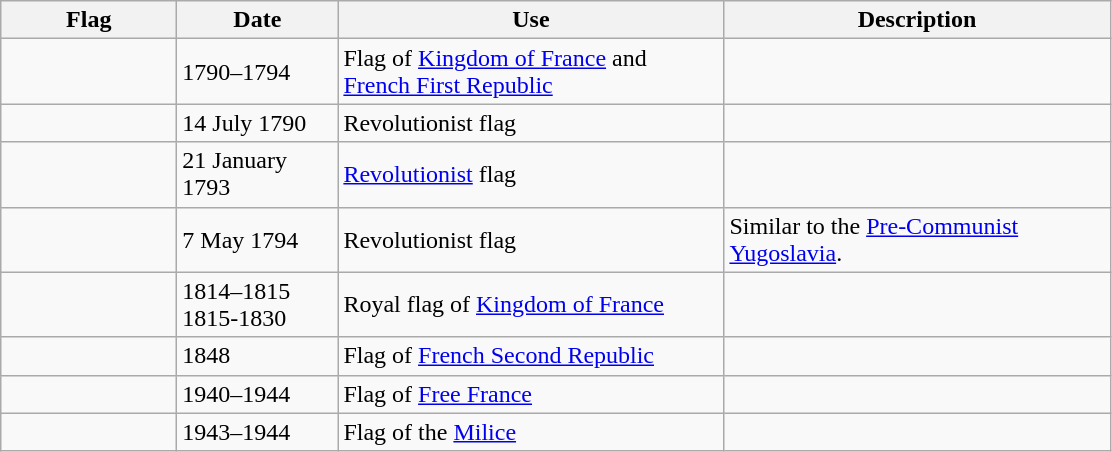<table class="wikitable">
<tr>
<th style="width:110px;">Flag</th>
<th style="width:100px;">Date</th>
<th style="width:250px;">Use</th>
<th style="width:250px;">Description</th>
</tr>
<tr>
<td></td>
<td>1790–1794</td>
<td>Flag of <a href='#'>Kingdom of France</a> and <a href='#'>French First Republic</a></td>
<td></td>
</tr>
<tr>
<td></td>
<td>14 July 1790</td>
<td>Revolutionist flag</td>
<td></td>
</tr>
<tr>
<td></td>
<td>21 January 1793</td>
<td><a href='#'>Revolutionist</a> flag</td>
<td></td>
</tr>
<tr>
<td></td>
<td>7 May 1794</td>
<td>Revolutionist flag</td>
<td>Similar to the <a href='#'>Pre-Communist Yugoslavia</a>.</td>
</tr>
<tr>
<td></td>
<td>1814–1815 1815-1830</td>
<td>Royal flag of <a href='#'>Kingdom of France</a></td>
<td></td>
</tr>
<tr>
<td></td>
<td>1848</td>
<td>Flag of <a href='#'>French Second Republic</a></td>
<td></td>
</tr>
<tr>
<td></td>
<td>1940–1944</td>
<td>Flag of <a href='#'>Free France</a></td>
<td></td>
</tr>
<tr>
<td></td>
<td>1943–1944</td>
<td>Flag of the <a href='#'>Milice</a></td>
<td></td>
</tr>
</table>
